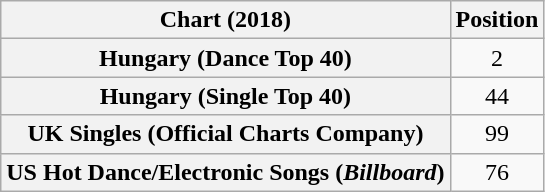<table class="wikitable sortable plainrowheaders" style="text-align:center">
<tr>
<th scope="col">Chart (2018)</th>
<th scope="col">Position</th>
</tr>
<tr>
<th scope="row">Hungary (Dance Top 40)</th>
<td>2</td>
</tr>
<tr>
<th scope="row">Hungary (Single Top 40)</th>
<td>44</td>
</tr>
<tr>
<th scope="row">UK Singles (Official Charts Company)</th>
<td>99</td>
</tr>
<tr>
<th scope="row">US Hot Dance/Electronic Songs (<em>Billboard</em>)</th>
<td>76</td>
</tr>
</table>
